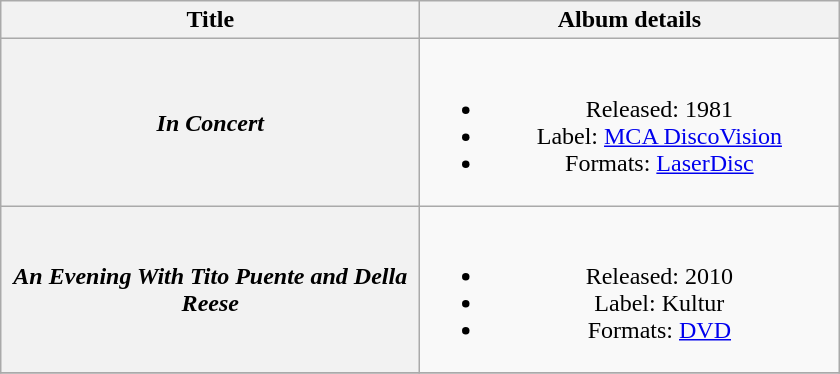<table class="wikitable plainrowheaders" style="text-align:center;">
<tr>
<th scope="col" style="width:17em;">Title</th>
<th scope="col" style="width:17em;">Album details</th>
</tr>
<tr>
<th scope="row"><em>In Concert</em><br></th>
<td><br><ul><li>Released: 1981</li><li>Label: <a href='#'>MCA DiscoVision</a></li><li>Formats: <a href='#'>LaserDisc</a></li></ul></td>
</tr>
<tr>
<th scope="row"><em>An Evening With Tito Puente and Della Reese</em><br></th>
<td><br><ul><li>Released: 2010</li><li>Label: Kultur</li><li>Formats: <a href='#'>DVD</a></li></ul></td>
</tr>
<tr>
</tr>
</table>
